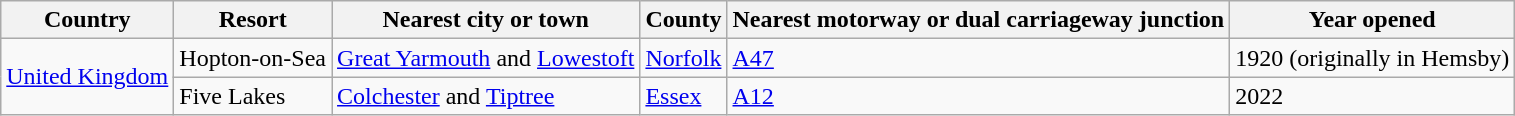<table class="wikitable">
<tr>
<th>Country</th>
<th>Resort</th>
<th>Nearest city or town</th>
<th>County</th>
<th>Nearest motorway or dual carriageway junction</th>
<th>Year opened</th>
</tr>
<tr>
<td rowspan="2"><a href='#'>United Kingdom</a></td>
<td>Hopton-on-Sea</td>
<td><a href='#'>Great Yarmouth</a> and <a href='#'>Lowestoft</a></td>
<td><a href='#'>Norfolk</a></td>
<td><a href='#'>A47</a></td>
<td>1920 (originally in Hemsby)</td>
</tr>
<tr>
<td>Five Lakes</td>
<td><a href='#'>Colchester</a> and <a href='#'>Tiptree</a></td>
<td><a href='#'>Essex</a></td>
<td><a href='#'>A12</a></td>
<td>2022</td>
</tr>
</table>
